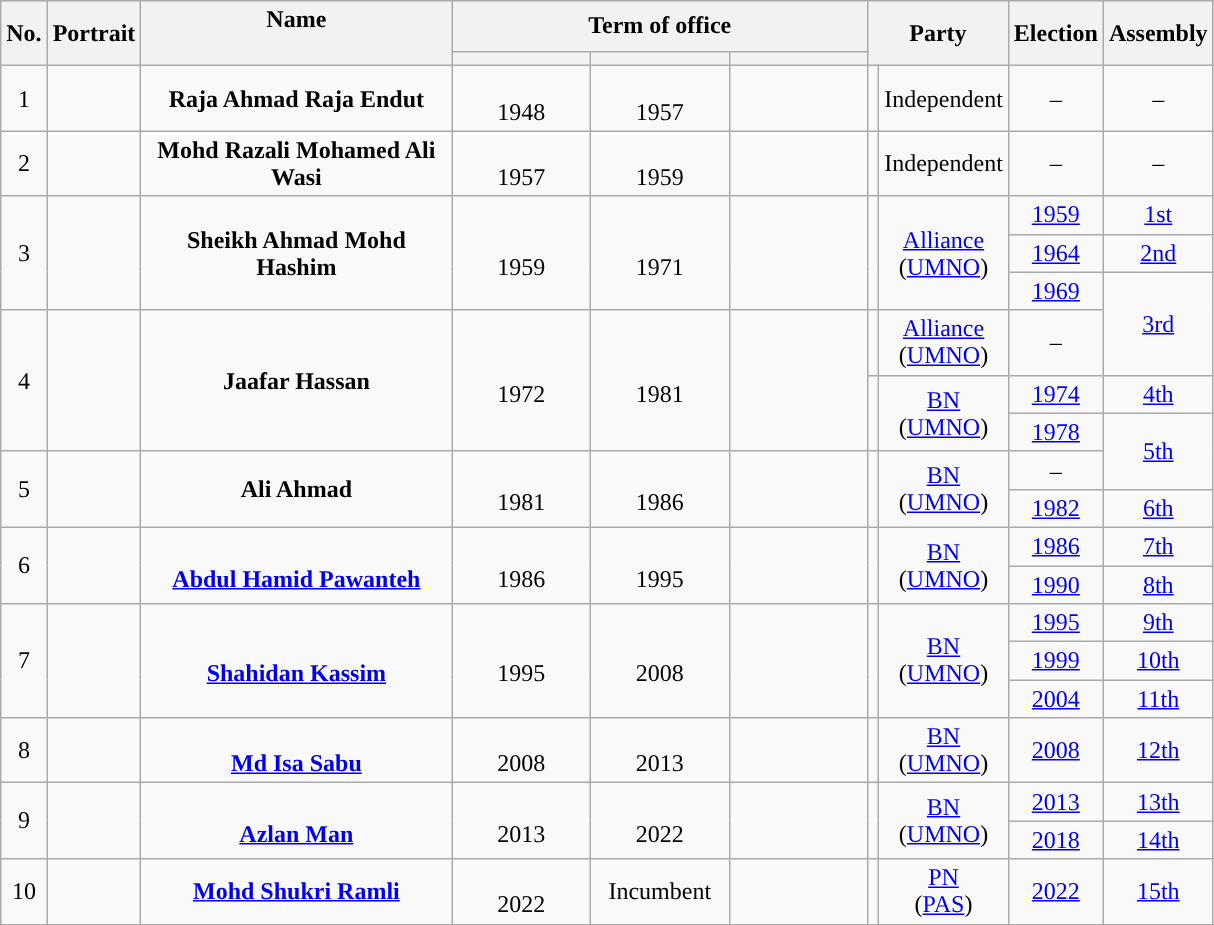<table class="wikitable" style="text-align:center; border:1px #aaf solid;">
<tr>
<th rowspan="2">No.</th>
<th rowspan="2">Portrait</th>
<th rowspan="2" width="200">Name<br><br></th>
<th colspan="3">Term of office</th>
<th colspan="2" rowspan="2">Party</th>
<th rowspan="2">Election</th>
<th rowspan="2">Assembly</th>
</tr>
<tr>
<th width="85"></th>
<th width="85"></th>
<th width="85"></th>
</tr>
<tr>
<td>1</td>
<td></td>
<td><strong>Raja Ahmad Raja Endut</strong><br></td>
<td><br>1948</td>
<td><br>1957</td>
<td></td>
<td style="background:"></td>
<td>Independent</td>
<td>–</td>
<td>–</td>
</tr>
<tr>
<td>2</td>
<td></td>
<td><strong>Mohd Razali Mohamed Ali Wasi</strong><br></td>
<td><br>1957</td>
<td><br>1959</td>
<td></td>
<td style="background:"></td>
<td>Independent</td>
<td>–</td>
<td>–</td>
</tr>
<tr>
<td rowspan="3">3</td>
<td rowspan="3"></td>
<td rowspan="3"><strong>Sheikh Ahmad Mohd Hashim</strong><br></td>
<td rowspan="3"><br>1959</td>
<td rowspan="3"><br>1971</td>
<td rowspan="3"></td>
<td rowspan="3" style="background:"></td>
<td rowspan="3"><a href='#'>Alliance</a><br>(<a href='#'>UMNO</a>)</td>
<td><a href='#'>1959</a></td>
<td><a href='#'>1st</a></td>
</tr>
<tr>
<td><a href='#'>1964</a></td>
<td><a href='#'>2nd</a></td>
</tr>
<tr>
<td><a href='#'>1969</a></td>
<td rowspan="2"><a href='#'>3rd</a></td>
</tr>
<tr>
<td rowspan="3">4</td>
<td rowspan="3"></td>
<td rowspan="3"><strong>Jaafar Hassan</strong><br></td>
<td rowspan="3"><br>1972</td>
<td rowspan="3"><br>1981</td>
<td rowspan="3"></td>
<td style="background:"></td>
<td><a href='#'>Alliance</a><br>(<a href='#'>UMNO</a>)</td>
<td>–</td>
</tr>
<tr>
<td rowspan="2" style="background:"></td>
<td rowspan="2"><a href='#'>BN</a><br>(<a href='#'>UMNO</a>)</td>
<td><a href='#'>1974</a></td>
<td><a href='#'>4th</a></td>
</tr>
<tr>
<td><a href='#'>1978</a></td>
<td rowspan="2"><a href='#'>5th</a></td>
</tr>
<tr>
<td rowspan="2">5</td>
<td rowspan="2"></td>
<td rowspan="2"><strong>Ali Ahmad</strong><br></td>
<td rowspan="2"><br>1981</td>
<td rowspan="2"><br>1986</td>
<td rowspan="2"></td>
<td rowspan="2" style="background:"></td>
<td rowspan="2"><a href='#'>BN</a><br>(<a href='#'>UMNO</a>)</td>
<td>–</td>
</tr>
<tr>
<td><a href='#'>1982</a></td>
<td><a href='#'>6th</a></td>
</tr>
<tr>
<td rowspan="2">6</td>
<td rowspan="2"></td>
<td rowspan="2"><br><strong><a href='#'>Abdul Hamid Pawanteh</a></strong><br></td>
<td rowspan="2"><br>1986</td>
<td rowspan="2"><br>1995</td>
<td rowspan="2"></td>
<td rowspan="2" style="background:"></td>
<td rowspan="2"><a href='#'>BN</a><br>(<a href='#'>UMNO</a>)</td>
<td><a href='#'>1986</a></td>
<td><a href='#'>7th</a></td>
</tr>
<tr>
<td><a href='#'>1990</a></td>
<td><a href='#'>8th</a></td>
</tr>
<tr>
<td rowspan="3">7</td>
<td rowspan="3"></td>
<td rowspan="3"><br><strong><a href='#'>Shahidan Kassim</a></strong><br></td>
<td rowspan="3"><br>1995</td>
<td rowspan="3"><br>2008</td>
<td rowspan="3"></td>
<td rowspan="3" style="background:"></td>
<td rowspan="3"><a href='#'>BN</a><br>(<a href='#'>UMNO</a>)</td>
<td><a href='#'>1995</a></td>
<td><a href='#'>9th</a></td>
</tr>
<tr>
<td><a href='#'>1999</a></td>
<td><a href='#'>10th</a></td>
</tr>
<tr>
<td><a href='#'>2004</a></td>
<td><a href='#'>11th</a></td>
</tr>
<tr>
<td>8</td>
<td></td>
<td><br><strong><a href='#'>Md Isa Sabu</a></strong><br></td>
<td><br>2008</td>
<td><br>2013</td>
<td></td>
<td style="background:"></td>
<td><a href='#'>BN</a><br>(<a href='#'>UMNO</a>)</td>
<td><a href='#'>2008</a></td>
<td><a href='#'>12th</a></td>
</tr>
<tr>
<td rowspan="2">9</td>
<td rowspan="2"></td>
<td rowspan="2"><br><strong><a href='#'>Azlan Man</a></strong><br></td>
<td rowspan="2"><br>2013</td>
<td rowspan="2"><br>2022</td>
<td rowspan="2"></td>
<td rowspan="2" style="background:"></td>
<td rowspan="2"><a href='#'>BN</a><br>(<a href='#'>UMNO</a>)</td>
<td><a href='#'>2013</a></td>
<td><a href='#'>13th</a></td>
</tr>
<tr>
<td><a href='#'>2018</a></td>
<td><a href='#'>14th</a></td>
</tr>
<tr>
<td>10</td>
<td></td>
<td><strong><a href='#'>Mohd Shukri Ramli</a></strong><br></td>
<td><br>2022</td>
<td>Incumbent</td>
<td></td>
<td style="background:"></td>
<td><a href='#'>PN</a><br>(<a href='#'>PAS</a>)</td>
<td><a href='#'>2022</a></td>
<td><a href='#'>15th</a></td>
</tr>
</table>
